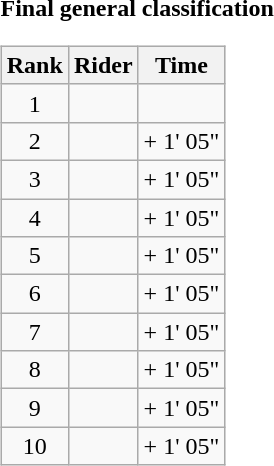<table>
<tr>
<td><strong>Final general classification</strong><br><table class="wikitable">
<tr>
<th scope="col">Rank</th>
<th scope="col">Rider</th>
<th scope="col">Time</th>
</tr>
<tr>
<td style="text-align:center;">1</td>
<td></td>
<td style="text-align:right;"></td>
</tr>
<tr>
<td style="text-align:center;">2</td>
<td></td>
<td style="text-align:right;">+ 1' 05"</td>
</tr>
<tr>
<td style="text-align:center;">3</td>
<td></td>
<td style="text-align:right;">+ 1' 05"</td>
</tr>
<tr>
<td style="text-align:center;">4</td>
<td></td>
<td style="text-align:right;">+ 1' 05"</td>
</tr>
<tr>
<td style="text-align:center;">5</td>
<td></td>
<td style="text-align:right;">+ 1' 05"</td>
</tr>
<tr>
<td style="text-align:center;">6</td>
<td></td>
<td style="text-align:right;">+ 1' 05"</td>
</tr>
<tr>
<td style="text-align:center;">7</td>
<td></td>
<td style="text-align:right;">+ 1' 05"</td>
</tr>
<tr>
<td style="text-align:center;">8</td>
<td></td>
<td style="text-align:right;">+ 1' 05"</td>
</tr>
<tr>
<td style="text-align:center;">9</td>
<td></td>
<td style="text-align:right;">+ 1' 05"</td>
</tr>
<tr>
<td style="text-align:center;">10</td>
<td></td>
<td style="text-align:right;">+ 1' 05"</td>
</tr>
</table>
</td>
</tr>
</table>
